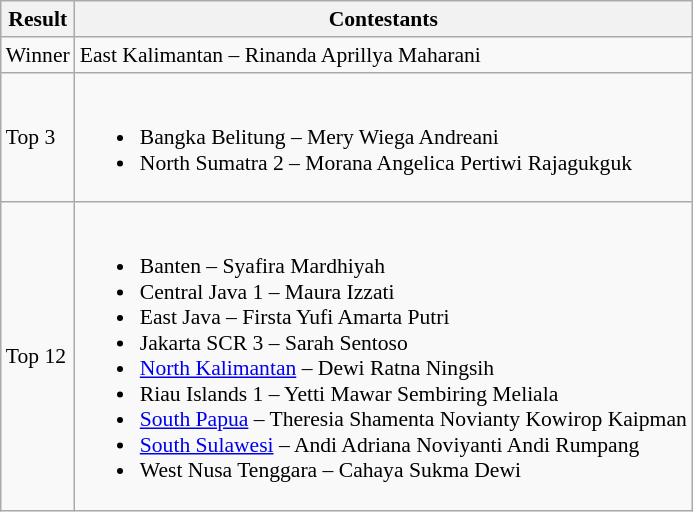<table class="wikitable" style="font-size: 90%;">
<tr>
<th>Result</th>
<th>Contestants</th>
</tr>
<tr>
<td>Winner</td>
<td>East Kalimantan – Rinanda Aprillya Maharani</td>
</tr>
<tr>
<td>Top 3</td>
<td><br><ul><li>Bangka Belitung – Mery Wiega Andreani</li><li>North Sumatra 2 – Morana Angelica Pertiwi Rajagukguk</li></ul></td>
</tr>
<tr>
<td>Top 12</td>
<td><br><ul><li>Banten – Syafira Mardhiyah</li><li>Central Java 1 – Maura Izzati</li><li>East Java – Firsta Yufi Amarta Putri</li><li>Jakarta SCR 3 – Sarah Sentoso</li><li><a href='#'>North Kalimantan</a> – Dewi Ratna Ningsih</li><li>Riau Islands 1 – Yetti Mawar Sembiring Meliala</li><li><a href='#'>South Papua</a> – Theresia Shamenta Novianty Kowirop Kaipman</li><li><a href='#'>South Sulawesi</a> – Andi Adriana Noviyanti Andi Rumpang</li><li>West Nusa Tenggara – Cahaya Sukma Dewi</li></ul></td>
</tr>
</table>
